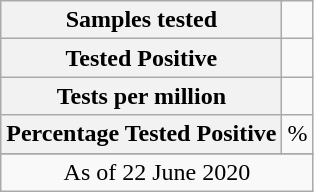<table class="wikitable plainrowheaders" style="float:center; clear:center;">
<tr>
<th>Samples tested</th>
<td style="text-align:center;"></td>
</tr>
<tr>
<th>Tested Positive</th>
<td style="text-align:center;"></td>
</tr>
<tr>
<th>Tests per million</th>
<td style="text-align:center;"></td>
</tr>
<tr>
<th>Percentage Tested Positive</th>
<td style="text-align:center;">%</td>
</tr>
<tr>
</tr>
<tr>
<td colspan="2" style="text-align:center;">As of 22 June 2020</td>
</tr>
</table>
